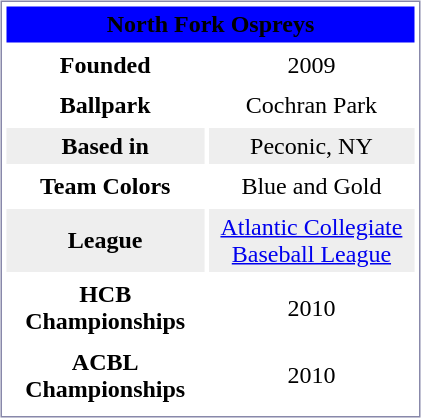<table style="margin:5px; border:1px solid #8888AA;" align=right cellpadding=3 cellspacing=3 width=280>
<tr align="center" bgcolor="blue">
<td colspan=2><span><strong>North Fork Ospreys</strong></span></td>
</tr>
<tr align="center">
<td><strong>Founded</strong></td>
<td>2009</td>
</tr>
<tr align="center">
<td><strong>Ballpark</strong></td>
<td>Cochran Park</td>
</tr>
<tr align="center" bgcolor="#eeeeee">
<td><strong>Based in</strong></td>
<td>Peconic, NY</td>
</tr>
<tr align="center">
<td><strong>Team Colors</strong></td>
<td>Blue and Gold</td>
</tr>
<tr align="center" bgcolor="#eeeeee">
<td><strong>League</strong></td>
<td><a href='#'>Atlantic Collegiate Baseball League</a></td>
</tr>
<tr align="center">
<td><strong>HCB Championships</strong></td>
<td>2010</td>
</tr>
<tr align="center">
<td><strong>ACBL Championships</strong></td>
<td>2010</td>
</tr>
<tr align="center">
</tr>
</table>
